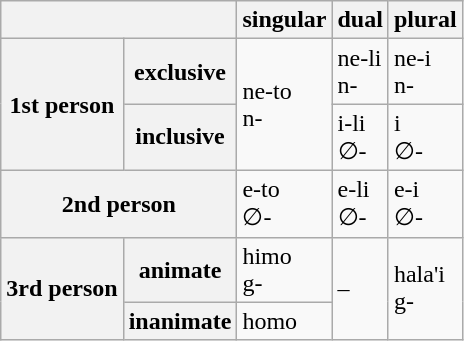<table class="wikitable">
<tr>
<th colspan="2"></th>
<th>singular</th>
<th>dual</th>
<th>plural</th>
</tr>
<tr>
<th rowspan="2">1st person</th>
<th>exclusive</th>
<td rowspan="2">ne-to<br>n-</td>
<td>ne-li<br>n-</td>
<td>ne-i<br>n-</td>
</tr>
<tr>
<th>inclusive</th>
<td>i-li<br>∅-</td>
<td>i<br>∅-</td>
</tr>
<tr>
<th colspan="2">2nd person</th>
<td>e-to<br>∅-</td>
<td>e-li<br>∅-</td>
<td>e-i<br>∅-</td>
</tr>
<tr>
<th rowspan="2">3rd person</th>
<th>animate</th>
<td>himo<br>g-</td>
<td rowspan="2">–</td>
<td rowspan="2">hala'i<br>g-</td>
</tr>
<tr>
<th>inanimate</th>
<td>homo</td>
</tr>
</table>
